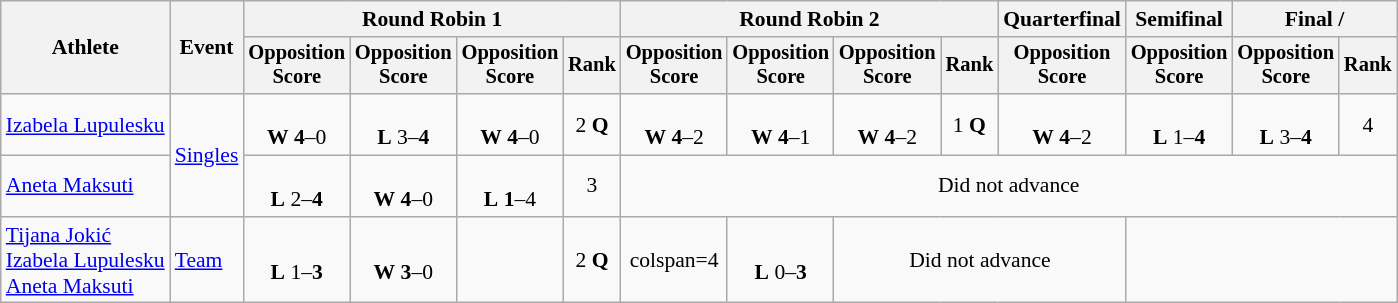<table class=wikitable style="font-size:90%">
<tr>
<th rowspan=2>Athlete</th>
<th rowspan=2>Event</th>
<th colspan=4>Round Robin 1</th>
<th colspan=4>Round Robin 2</th>
<th>Quarterfinal</th>
<th>Semifinal</th>
<th colspan=2>Final / </th>
</tr>
<tr style="font-size:95%">
<th>Opposition<br>Score</th>
<th>Opposition<br>Score</th>
<th>Opposition<br>Score</th>
<th>Rank</th>
<th>Opposition<br>Score</th>
<th>Opposition<br>Score</th>
<th>Opposition<br>Score</th>
<th>Rank</th>
<th>Opposition<br>Score</th>
<th>Opposition<br>Score</th>
<th>Opposition<br>Score</th>
<th>Rank</th>
</tr>
<tr align=center>
<td align=left><a href='#'>Izabela Lupulesku</a></td>
<td align=left rowspan=2><a href='#'>Singles</a></td>
<td><br><strong>W</strong> <strong>4</strong>–0</td>
<td><br><strong>L</strong> 3–<strong>4</strong></td>
<td><br><strong>W</strong> <strong>4</strong>–0</td>
<td>2 <strong>Q</strong></td>
<td><br><strong>W</strong> <strong>4</strong>–2</td>
<td><br><strong>W</strong> <strong>4</strong>–1</td>
<td><br><strong>W</strong> <strong>4</strong>–2</td>
<td>1 <strong>Q</strong></td>
<td><br><strong>W</strong> <strong>4</strong>–2</td>
<td><br><strong>L</strong> 1–<strong>4</strong></td>
<td><br><strong>L</strong> 3–<strong>4</strong></td>
<td>4</td>
</tr>
<tr align=center>
<td align=left><a href='#'>Aneta Maksuti</a></td>
<td><br><strong>L</strong> 2–<strong>4</strong></td>
<td><br><strong>W</strong> <strong>4</strong>–0</td>
<td><br><strong>L</strong> <strong>1</strong>–4</td>
<td>3</td>
<td colspan=8>Did not advance</td>
</tr>
<tr align=center>
<td align=left><a href='#'>Tijana Jokić</a><br><a href='#'>Izabela Lupulesku</a><br><a href='#'>Aneta Maksuti</a></td>
<td align=left><a href='#'>Team</a></td>
<td><br><strong>L</strong> 1–<strong>3</strong></td>
<td><br><strong>W</strong> <strong>3</strong>–0</td>
<td></td>
<td>2 <strong>Q</strong></td>
<td>colspan=4 </td>
<td><br><strong>L</strong> 0–<strong>3</strong></td>
<td colspan=3>Did not advance</td>
</tr>
</table>
